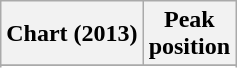<table class="wikitable sortable plainrowheaders">
<tr>
<th scope="col">Chart (2013)</th>
<th scope="col">Peak<br>position</th>
</tr>
<tr>
</tr>
<tr>
</tr>
</table>
